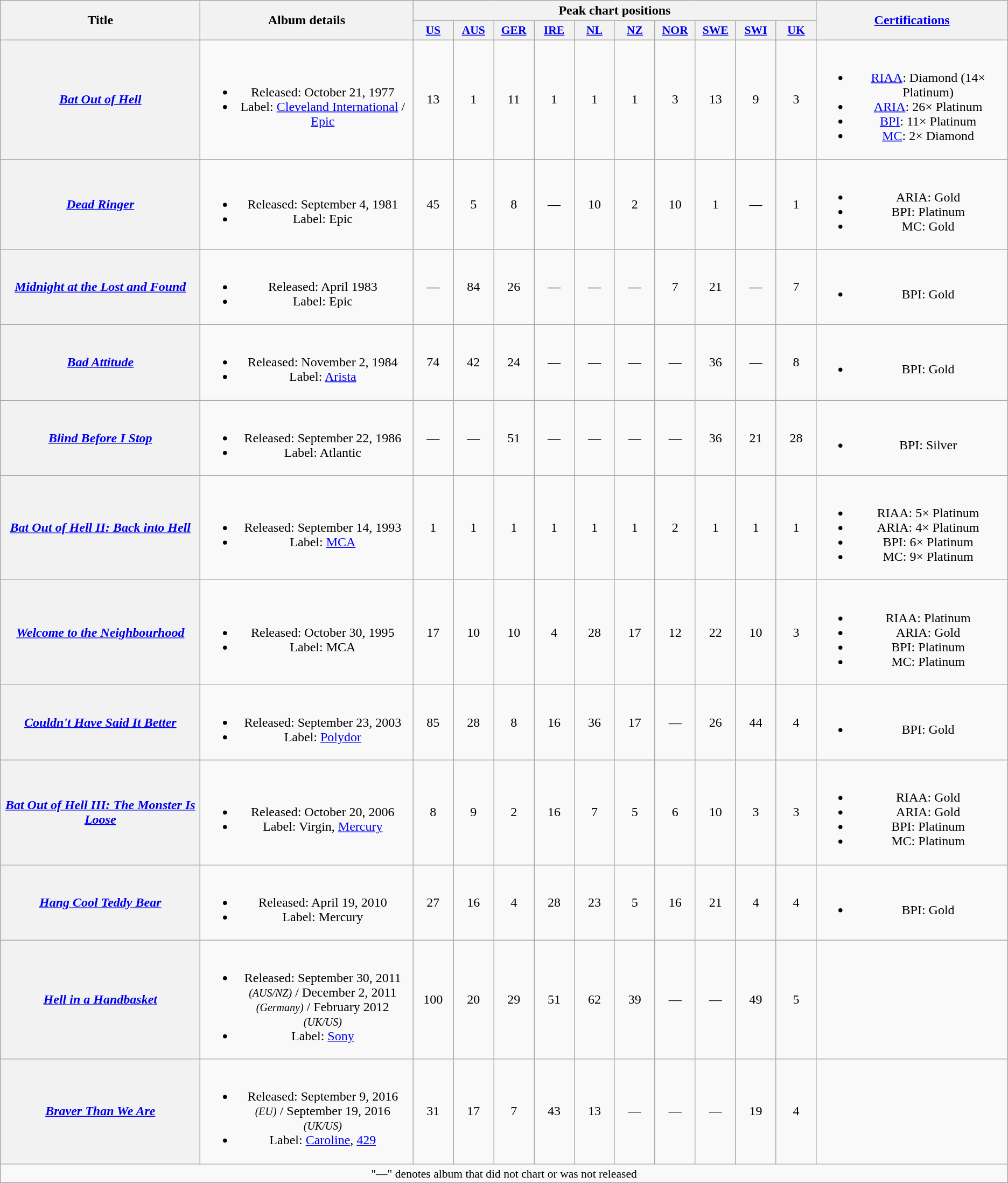<table class="wikitable plainrowheaders" style="text-align:center;">
<tr>
<th scope="col" rowspan="2" style="width:15em;">Title</th>
<th scope="col" rowspan="2" style="width:16em;">Album details</th>
<th scope="col" colspan="10">Peak chart positions</th>
<th scope="col" rowspan="2"><a href='#'>Certifications</a></th>
</tr>
<tr>
<th scope="col" style="width:3em;font-size:90%;"><a href='#'>US</a><br></th>
<th scope="col" style="width:3em;font-size:90%;"><a href='#'>AUS</a><br></th>
<th scope="col" style="width:3em;font-size:90%;"><a href='#'>GER</a><br></th>
<th scope="col" style="width:3em;font-size:90%;"><a href='#'>IRE</a><br></th>
<th scope="col" style="width:3em;font-size:90%;"><a href='#'>NL</a><br></th>
<th scope="col" style="width:3em;font-size:90%;"><a href='#'>NZ</a><br></th>
<th scope="col" style="width:3em;font-size:90%;"><a href='#'>NOR</a><br></th>
<th scope="col" style="width:3em;font-size:90%;"><a href='#'>SWE</a><br></th>
<th scope="col" style="width:3em;font-size:90%;"><a href='#'>SWI</a><br></th>
<th scope="col" style="width:3em;font-size:90%;"><a href='#'>UK</a><br></th>
</tr>
<tr>
<th scope="row"><em><a href='#'>Bat Out of Hell</a></em></th>
<td><br><ul><li>Released: October 21, 1977</li><li>Label: <a href='#'>Cleveland International</a> / <a href='#'>Epic</a></li></ul></td>
<td>13</td>
<td>1</td>
<td>11</td>
<td>1</td>
<td>1</td>
<td>1</td>
<td>3</td>
<td>13</td>
<td>9</td>
<td>3</td>
<td><br><ul><li><a href='#'>RIAA</a>: Diamond (14× Platinum)</li><li><a href='#'>ARIA</a>: 26× Platinum</li><li><a href='#'>BPI</a>: 11× Platinum</li><li><a href='#'>MC</a>: 2× Diamond</li></ul></td>
</tr>
<tr>
<th scope="row"><em><a href='#'>Dead Ringer</a></em></th>
<td><br><ul><li>Released: September 4, 1981</li><li>Label: Epic</li></ul></td>
<td>45</td>
<td>5</td>
<td>8</td>
<td>—</td>
<td>10</td>
<td>2</td>
<td>10</td>
<td>1</td>
<td>—</td>
<td>1</td>
<td><br><ul><li>ARIA: Gold</li><li>BPI: Platinum</li><li>MC: Gold</li></ul></td>
</tr>
<tr>
<th scope="row"><em><a href='#'>Midnight at the Lost and Found</a></em></th>
<td><br><ul><li>Released: April 1983</li><li>Label: Epic</li></ul></td>
<td>—</td>
<td>84</td>
<td>26</td>
<td>—</td>
<td>—</td>
<td>—</td>
<td>7</td>
<td>21</td>
<td>—</td>
<td>7</td>
<td><br><ul><li>BPI: Gold</li></ul></td>
</tr>
<tr>
<th scope="row"><em><a href='#'>Bad Attitude</a></em></th>
<td><br><ul><li>Released: November 2, 1984</li><li>Label: <a href='#'>Arista</a></li></ul></td>
<td>74</td>
<td>42</td>
<td>24</td>
<td>—</td>
<td>—</td>
<td>—</td>
<td>—</td>
<td>36</td>
<td>—</td>
<td>8</td>
<td><br><ul><li>BPI: Gold</li></ul></td>
</tr>
<tr>
<th scope="row"><em><a href='#'>Blind Before I Stop</a></em></th>
<td><br><ul><li>Released: September 22, 1986</li><li>Label: Atlantic</li></ul></td>
<td>—</td>
<td>—</td>
<td>51</td>
<td>—</td>
<td>—</td>
<td>—</td>
<td>—</td>
<td>36</td>
<td>21</td>
<td>28</td>
<td><br><ul><li>BPI: Silver</li></ul></td>
</tr>
<tr>
<th scope="row"><em><a href='#'>Bat Out of Hell II: Back into Hell</a></em></th>
<td><br><ul><li>Released: September 14, 1993</li><li>Label: <a href='#'>MCA</a></li></ul></td>
<td>1</td>
<td>1</td>
<td>1</td>
<td>1</td>
<td>1</td>
<td>1</td>
<td>2</td>
<td>1</td>
<td>1</td>
<td>1</td>
<td><br><ul><li>RIAA: 5× Platinum</li><li>ARIA: 4× Platinum</li><li>BPI: 6× Platinum</li><li>MC: 9× Platinum</li></ul></td>
</tr>
<tr>
<th scope="row"><em><a href='#'>Welcome to the Neighbourhood</a></em></th>
<td><br><ul><li>Released: October 30, 1995</li><li>Label: MCA</li></ul></td>
<td>17</td>
<td>10</td>
<td>10</td>
<td>4</td>
<td>28</td>
<td>17</td>
<td>12</td>
<td>22</td>
<td>10</td>
<td>3</td>
<td><br><ul><li>RIAA: Platinum</li><li>ARIA: Gold</li><li>BPI: Platinum</li><li>MC: Platinum</li></ul></td>
</tr>
<tr>
<th scope="row"><em><a href='#'>Couldn't Have Said It Better</a></em></th>
<td><br><ul><li>Released: September 23, 2003</li><li>Label: <a href='#'>Polydor</a></li></ul></td>
<td>85</td>
<td>28</td>
<td>8</td>
<td>16</td>
<td>36</td>
<td>17</td>
<td>—</td>
<td>26</td>
<td>44</td>
<td>4</td>
<td><br><ul><li>BPI: Gold</li></ul></td>
</tr>
<tr>
<th scope="row"><em><a href='#'>Bat Out of Hell III: The Monster Is Loose</a></em></th>
<td><br><ul><li>Released: October 20, 2006</li><li>Label: Virgin, <a href='#'>Mercury</a></li></ul></td>
<td>8</td>
<td>9</td>
<td>2</td>
<td>16</td>
<td>7</td>
<td>5</td>
<td>6</td>
<td>10</td>
<td>3</td>
<td>3</td>
<td><br><ul><li>RIAA: Gold</li><li>ARIA: Gold</li><li>BPI: Platinum</li><li>MC: Platinum</li></ul></td>
</tr>
<tr>
<th scope="row"><em><a href='#'>Hang Cool Teddy Bear</a></em></th>
<td><br><ul><li>Released: April 19, 2010</li><li>Label: Mercury</li></ul></td>
<td>27</td>
<td>16</td>
<td>4</td>
<td>28</td>
<td>23</td>
<td>5</td>
<td>16</td>
<td>21</td>
<td>4</td>
<td>4</td>
<td><br><ul><li>BPI: Gold</li></ul></td>
</tr>
<tr>
<th scope="row"><em><a href='#'>Hell in a Handbasket</a></em></th>
<td><br><ul><li>Released: September 30, 2011 <small><em>(AUS/NZ)</em></small> / December 2, 2011 <small><em>(Germany)</em></small> / February 2012 <small><em>(UK/US)</em></small></li><li>Label: <a href='#'>Sony</a></li></ul></td>
<td>100</td>
<td>20</td>
<td>29</td>
<td>51</td>
<td>62</td>
<td>39</td>
<td>—</td>
<td>—</td>
<td>49</td>
<td>5</td>
<td></td>
</tr>
<tr>
<th scope="row"><em><a href='#'>Braver Than We Are</a></em></th>
<td><br><ul><li>Released: September 9, 2016 <small><em>(EU)</em></small> / September 19, 2016 <small><em>(UK/US)</em></small></li><li>Label: <a href='#'>Caroline</a>, <a href='#'>429</a></li></ul></td>
<td>31</td>
<td>17</td>
<td>7</td>
<td>43</td>
<td>13</td>
<td>—</td>
<td>—</td>
<td>—</td>
<td>19</td>
<td>4</td>
<td></td>
</tr>
<tr>
<td colspan="13" style="font-size:90%">"—" denotes album that did not chart or was not released</td>
</tr>
</table>
